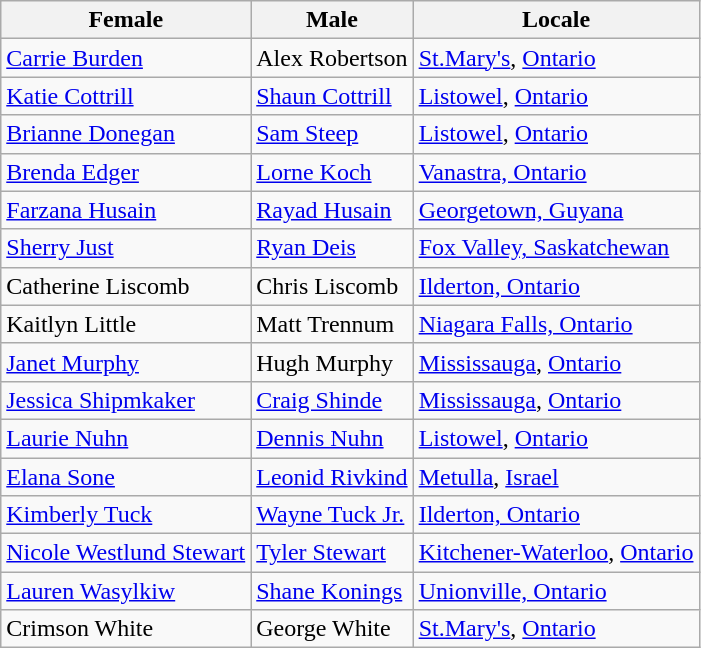<table class=wikitable>
<tr>
<th>Female</th>
<th>Male</th>
<th>Locale</th>
</tr>
<tr>
<td><a href='#'>Carrie Burden</a></td>
<td>Alex Robertson</td>
<td> <a href='#'>St.Mary's</a>, <a href='#'>Ontario</a></td>
</tr>
<tr>
<td><a href='#'>Katie Cottrill</a></td>
<td><a href='#'>Shaun Cottrill</a></td>
<td> <a href='#'>Listowel</a>, <a href='#'>Ontario</a></td>
</tr>
<tr>
<td><a href='#'>Brianne Donegan</a></td>
<td><a href='#'>Sam Steep</a></td>
<td> <a href='#'>Listowel</a>, <a href='#'>Ontario</a></td>
</tr>
<tr>
<td><a href='#'>Brenda Edger</a></td>
<td><a href='#'>Lorne Koch</a></td>
<td> <a href='#'>Vanastra, Ontario</a></td>
</tr>
<tr>
<td><a href='#'>Farzana Husain</a></td>
<td><a href='#'>Rayad Husain</a></td>
<td> <a href='#'>Georgetown, Guyana</a></td>
</tr>
<tr>
<td><a href='#'>Sherry Just</a></td>
<td><a href='#'>Ryan Deis</a></td>
<td> <a href='#'>Fox Valley, Saskatchewan</a></td>
</tr>
<tr>
<td>Catherine Liscomb</td>
<td>Chris Liscomb</td>
<td> <a href='#'>Ilderton, Ontario</a></td>
</tr>
<tr>
<td>Kaitlyn Little</td>
<td>Matt Trennum</td>
<td> <a href='#'>Niagara Falls, Ontario</a></td>
</tr>
<tr>
<td><a href='#'>Janet Murphy</a></td>
<td>Hugh Murphy</td>
<td> <a href='#'>Mississauga</a>, <a href='#'>Ontario</a></td>
</tr>
<tr>
<td><a href='#'>Jessica Shipmkaker</a></td>
<td><a href='#'>Craig Shinde</a></td>
<td> <a href='#'>Mississauga</a>, <a href='#'>Ontario</a></td>
</tr>
<tr>
<td><a href='#'>Laurie Nuhn</a></td>
<td><a href='#'>Dennis Nuhn</a></td>
<td> <a href='#'>Listowel</a>, <a href='#'>Ontario</a></td>
</tr>
<tr>
<td><a href='#'>Elana Sone</a></td>
<td><a href='#'>Leonid Rivkind</a></td>
<td> <a href='#'>Metulla</a>, <a href='#'>Israel</a></td>
</tr>
<tr>
<td><a href='#'>Kimberly Tuck</a></td>
<td><a href='#'>Wayne Tuck Jr.</a></td>
<td> <a href='#'>Ilderton, Ontario</a></td>
</tr>
<tr>
<td><a href='#'>Nicole Westlund Stewart</a></td>
<td><a href='#'>Tyler Stewart</a></td>
<td> <a href='#'>Kitchener-Waterloo</a>, <a href='#'>Ontario</a></td>
</tr>
<tr>
<td><a href='#'>Lauren Wasylkiw</a></td>
<td><a href='#'>Shane Konings</a></td>
<td> <a href='#'>Unionville, Ontario</a></td>
</tr>
<tr>
<td>Crimson White</td>
<td>George White</td>
<td> <a href='#'>St.Mary's</a>, <a href='#'>Ontario</a></td>
</tr>
</table>
